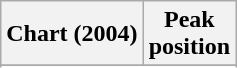<table class="wikitable sortable plainrowheaders" style="text-align:center">
<tr>
<th scope="col">Chart (2004)</th>
<th scope="col">Peak<br>position</th>
</tr>
<tr>
</tr>
<tr>
</tr>
<tr>
</tr>
</table>
